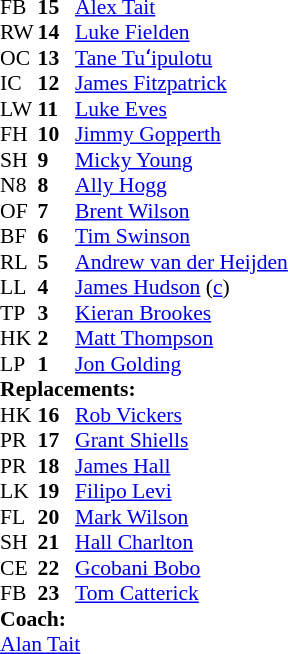<table style="font-size: 90%" cellspacing="0" cellpadding="0" align="center">
<tr>
<th width="25"></th>
<th width="25"></th>
</tr>
<tr>
<td>FB</td>
<td><strong>15</strong></td>
<td> <a href='#'>Alex Tait</a></td>
</tr>
<tr>
<td>RW</td>
<td><strong>14</strong></td>
<td> <a href='#'>Luke Fielden</a></td>
</tr>
<tr>
<td>OC</td>
<td><strong>13</strong></td>
<td> <a href='#'>Tane Tuʻipulotu</a></td>
</tr>
<tr>
<td>IC</td>
<td><strong>12</strong></td>
<td> <a href='#'>James Fitzpatrick</a></td>
</tr>
<tr>
<td>LW</td>
<td><strong>11</strong></td>
<td> <a href='#'>Luke Eves</a></td>
</tr>
<tr>
<td>FH</td>
<td><strong>10</strong></td>
<td> <a href='#'>Jimmy Gopperth</a></td>
</tr>
<tr>
<td>SH</td>
<td><strong>9</strong></td>
<td> <a href='#'>Micky Young</a></td>
</tr>
<tr>
<td>N8</td>
<td><strong>8</strong></td>
<td> <a href='#'>Ally Hogg</a></td>
</tr>
<tr>
<td>OF</td>
<td><strong>7</strong></td>
<td> <a href='#'>Brent Wilson</a></td>
</tr>
<tr>
<td>BF</td>
<td><strong>6</strong></td>
<td> <a href='#'>Tim Swinson</a></td>
</tr>
<tr>
<td>RL</td>
<td><strong>5</strong></td>
<td> <a href='#'>Andrew van der Heijden</a></td>
</tr>
<tr>
<td>LL</td>
<td><strong>4</strong></td>
<td> <a href='#'>James Hudson</a> (<a href='#'>c</a>)</td>
</tr>
<tr>
<td>TP</td>
<td><strong>3</strong></td>
<td> <a href='#'>Kieran Brookes</a></td>
</tr>
<tr>
<td>HK</td>
<td><strong>2</strong></td>
<td> <a href='#'>Matt Thompson</a></td>
</tr>
<tr>
<td>LP</td>
<td><strong>1</strong></td>
<td> <a href='#'>Jon Golding</a></td>
</tr>
<tr>
<td colspan="3"><strong>Replacements:</strong></td>
</tr>
<tr>
<td>HK</td>
<td><strong>16</strong></td>
<td> <a href='#'>Rob Vickers</a></td>
</tr>
<tr>
<td>PR</td>
<td><strong>17</strong></td>
<td> <a href='#'>Grant Shiells</a></td>
</tr>
<tr>
<td>PR</td>
<td><strong>18</strong></td>
<td> <a href='#'>James Hall</a></td>
</tr>
<tr>
<td>LK</td>
<td><strong>19</strong></td>
<td> <a href='#'>Filipo Levi</a></td>
</tr>
<tr>
<td>FL</td>
<td><strong>20</strong></td>
<td> <a href='#'>Mark Wilson</a></td>
</tr>
<tr>
<td>SH</td>
<td><strong>21</strong></td>
<td> <a href='#'>Hall Charlton</a></td>
</tr>
<tr>
<td>CE</td>
<td><strong>22</strong></td>
<td> <a href='#'>Gcobani Bobo</a></td>
</tr>
<tr>
<td>FB</td>
<td><strong>23</strong></td>
<td> <a href='#'>Tom Catterick</a></td>
</tr>
<tr>
<td colspan="3"><strong>Coach:</strong></td>
</tr>
<tr>
<td colspan="4"> <a href='#'>Alan Tait</a></td>
</tr>
</table>
